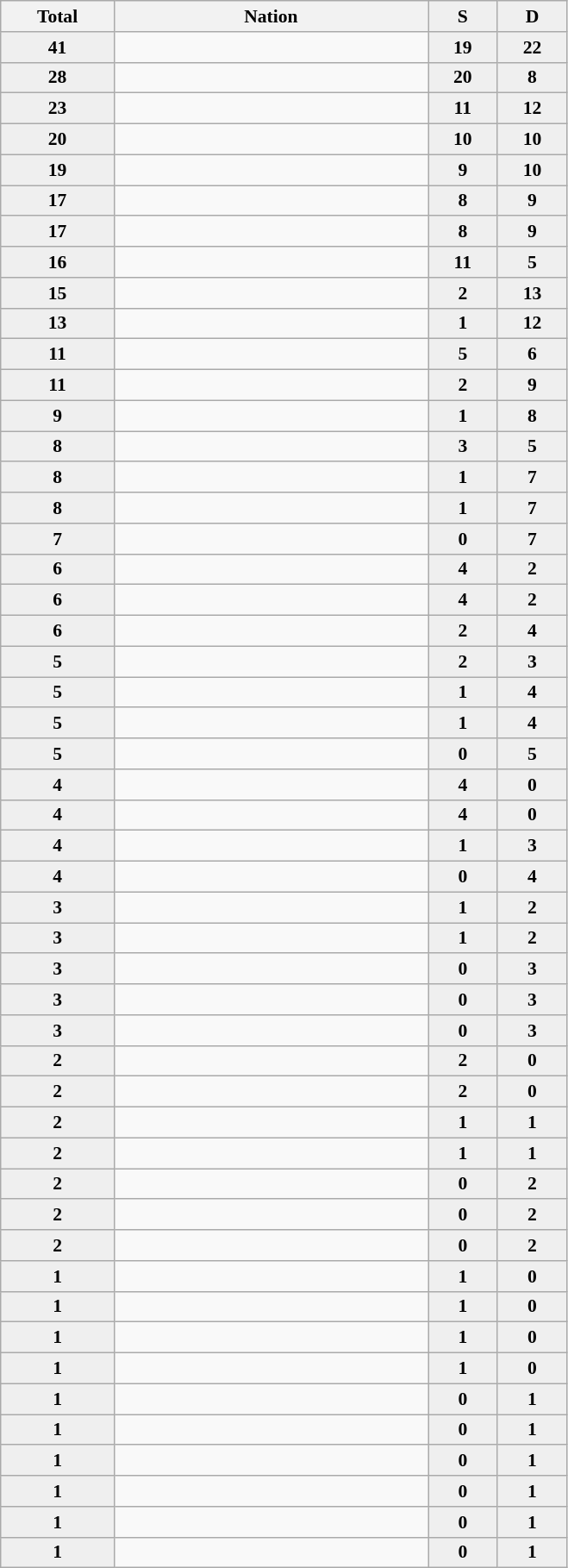<table class="sortable wikitable" style="font-size:90%;">
<tr>
<th width=81>Total</th>
<th width=236>Nation</th>
<th width=47 style="background:#efefef"> S </th>
<th width=47 style="background:#efefef"> D </th>
</tr>
<tr align=center>
<td bgcolor=#efefef><strong>41</strong></td>
<td align=left></td>
<td bgcolor=#efefef><strong>19</strong></td>
<td bgcolor=#efefef><strong>22</strong></td>
</tr>
<tr align=center>
<td bgcolor=#efefef><strong>28</strong></td>
<td align=left></td>
<td bgcolor=#efefef><strong>20</strong></td>
<td bgcolor=#efefef><strong>8</strong></td>
</tr>
<tr align=center>
<td bgcolor=#efefef><strong>23</strong></td>
<td align=left></td>
<td bgcolor=#efefef><strong>11</strong></td>
<td bgcolor=#efefef><strong>12</strong></td>
</tr>
<tr align=center>
<td bgcolor=#efefef><strong>20</strong></td>
<td align=left></td>
<td bgcolor=#efefef><strong>10</strong></td>
<td bgcolor=#efefef><strong>10</strong></td>
</tr>
<tr align=center>
<td bgcolor=#efefef><strong>19</strong></td>
<td align=left></td>
<td bgcolor=#efefef><strong>9</strong></td>
<td bgcolor=#efefef><strong>10</strong></td>
</tr>
<tr align=center>
<td bgcolor=#efefef><strong>17</strong></td>
<td align=left></td>
<td bgcolor=#efefef><strong>8</strong></td>
<td bgcolor=#efefef><strong>9</strong></td>
</tr>
<tr align=center>
<td bgcolor=#efefef><strong>17</strong></td>
<td align=left></td>
<td bgcolor=#efefef><strong>8</strong></td>
<td bgcolor=#efefef><strong>9</strong></td>
</tr>
<tr align=center>
<td bgcolor=#efefef><strong>16</strong></td>
<td align=left></td>
<td bgcolor=#efefef><strong>11</strong></td>
<td bgcolor=#efefef><strong>5</strong></td>
</tr>
<tr align=center>
<td bgcolor=#efefef><strong>15</strong></td>
<td align=left></td>
<td bgcolor=#efefef><strong>2</strong></td>
<td bgcolor=#efefef><strong>13</strong></td>
</tr>
<tr align=center>
<td bgcolor=#efefef><strong>13</strong></td>
<td align=left></td>
<td bgcolor=#efefef><strong>1</strong></td>
<td bgcolor=#efefef><strong>12</strong></td>
</tr>
<tr align=center>
<td bgcolor=#efefef><strong>11</strong></td>
<td align=left></td>
<td bgcolor=#efefef><strong>5</strong></td>
<td bgcolor=#efefef><strong>6</strong></td>
</tr>
<tr align=center>
<td bgcolor=#efefef><strong>11</strong></td>
<td align=left></td>
<td bgcolor=#efefef><strong>2</strong></td>
<td bgcolor=#efefef><strong>9</strong></td>
</tr>
<tr align=center>
<td bgcolor=#efefef><strong>9</strong></td>
<td align=left></td>
<td bgcolor=#efefef><strong>1</strong></td>
<td bgcolor=#efefef><strong>8</strong></td>
</tr>
<tr align=center>
<td bgcolor=#efefef><strong>8</strong></td>
<td align=left></td>
<td bgcolor=#efefef><strong>3</strong></td>
<td bgcolor=#efefef><strong>5</strong></td>
</tr>
<tr align=center>
<td bgcolor=#efefef><strong>8</strong></td>
<td align=left></td>
<td bgcolor=#efefef><strong>1</strong></td>
<td bgcolor=#efefef><strong>7</strong></td>
</tr>
<tr align=center>
<td bgcolor=#efefef><strong>8</strong></td>
<td align=left></td>
<td bgcolor=#efefef><strong>1</strong></td>
<td bgcolor=#efefef><strong>7</strong></td>
</tr>
<tr align=center>
<td bgcolor=#efefef><strong>7</strong></td>
<td align=left></td>
<td bgcolor=#efefef><strong>0</strong></td>
<td bgcolor=#efefef><strong>7</strong></td>
</tr>
<tr align=center>
<td bgcolor=#efefef><strong>6</strong></td>
<td align=left></td>
<td bgcolor=#efefef><strong>4</strong></td>
<td bgcolor=#efefef><strong>2</strong></td>
</tr>
<tr align=center>
<td bgcolor=#efefef><strong>6</strong></td>
<td align=left></td>
<td bgcolor=#efefef><strong>4</strong></td>
<td bgcolor=#efefef><strong>2</strong></td>
</tr>
<tr align=center>
<td bgcolor=#efefef><strong>6</strong></td>
<td align=left></td>
<td bgcolor=#efefef><strong>2</strong></td>
<td bgcolor=#efefef><strong>4</strong></td>
</tr>
<tr align=center>
<td bgcolor=#efefef><strong>5</strong></td>
<td align=left></td>
<td bgcolor=#efefef><strong>2</strong></td>
<td bgcolor=#efefef><strong>3</strong></td>
</tr>
<tr align=center>
<td bgcolor=#efefef><strong>5</strong></td>
<td align=left></td>
<td bgcolor=#efefef><strong>1</strong></td>
<td bgcolor=#efefef><strong>4</strong></td>
</tr>
<tr align=center>
<td bgcolor=#efefef><strong>5</strong></td>
<td align=left></td>
<td bgcolor=#efefef><strong>1</strong></td>
<td bgcolor=#efefef><strong>4</strong></td>
</tr>
<tr align=center>
<td bgcolor=#efefef><strong>5</strong></td>
<td align=left></td>
<td bgcolor=#efefef><strong>0</strong></td>
<td bgcolor=#efefef><strong>5</strong></td>
</tr>
<tr align=center>
<td bgcolor=#efefef><strong>4</strong></td>
<td align=left></td>
<td bgcolor=#efefef><strong>4</strong></td>
<td bgcolor=#efefef><strong>0</strong></td>
</tr>
<tr align=center>
<td bgcolor=#efefef><strong>4</strong></td>
<td align=left></td>
<td bgcolor=#efefef><strong>4</strong></td>
<td bgcolor=#efefef><strong>0</strong></td>
</tr>
<tr align=center>
<td bgcolor=#efefef><strong>4</strong></td>
<td align=left></td>
<td bgcolor=#efefef><strong>1</strong></td>
<td bgcolor=#efefef><strong>3</strong></td>
</tr>
<tr align=center>
<td bgcolor=#efefef><strong>4</strong></td>
<td align=left></td>
<td bgcolor=#efefef><strong>0</strong></td>
<td bgcolor=#efefef><strong>4</strong></td>
</tr>
<tr align=center>
<td bgcolor=#efefef><strong>3</strong></td>
<td align=left></td>
<td bgcolor=#efefef><strong>1</strong></td>
<td bgcolor=#efefef><strong>2</strong></td>
</tr>
<tr align=center>
<td bgcolor=#efefef><strong>3</strong></td>
<td align=left></td>
<td bgcolor=#efefef><strong>1</strong></td>
<td bgcolor=#efefef><strong>2</strong></td>
</tr>
<tr align=center>
<td bgcolor=#efefef><strong>3</strong></td>
<td align=left></td>
<td bgcolor=#efefef><strong>0</strong></td>
<td bgcolor=#efefef><strong>3</strong></td>
</tr>
<tr align=center>
<td bgcolor=#efefef><strong>3</strong></td>
<td align=left></td>
<td bgcolor=#efefef><strong>0</strong></td>
<td bgcolor=#efefef><strong>3</strong></td>
</tr>
<tr align=center>
<td bgcolor=#efefef><strong>3</strong></td>
<td align=left></td>
<td bgcolor=#efefef><strong>0</strong></td>
<td bgcolor=#efefef><strong>3</strong></td>
</tr>
<tr align=center>
<td bgcolor=#efefef><strong>2</strong></td>
<td align=left></td>
<td bgcolor=#efefef><strong>2</strong></td>
<td bgcolor=#efefef><strong>0</strong></td>
</tr>
<tr align=center>
<td bgcolor=#efefef><strong>2</strong></td>
<td align=left></td>
<td bgcolor=#efefef><strong>2</strong></td>
<td bgcolor=#efefef><strong>0</strong></td>
</tr>
<tr align=center>
<td bgcolor=#efefef><strong>2</strong></td>
<td align=left></td>
<td bgcolor=#efefef><strong>1</strong></td>
<td bgcolor=#efefef><strong>1</strong></td>
</tr>
<tr align=center>
<td bgcolor=#efefef><strong>2</strong></td>
<td align=left></td>
<td bgcolor=#efefef><strong>1</strong></td>
<td bgcolor=#efefef><strong>1</strong></td>
</tr>
<tr align=center>
<td bgcolor=#efefef><strong>2</strong></td>
<td align=left></td>
<td bgcolor=#efefef><strong>0</strong></td>
<td bgcolor=#efefef><strong>2</strong></td>
</tr>
<tr align=center>
<td bgcolor=#efefef><strong>2</strong></td>
<td align=left></td>
<td bgcolor=#efefef><strong>0</strong></td>
<td bgcolor=#efefef><strong>2</strong></td>
</tr>
<tr align=center>
<td bgcolor=#efefef><strong>2</strong></td>
<td align=left></td>
<td bgcolor=#efefef><strong>0</strong></td>
<td bgcolor=#efefef><strong>2</strong></td>
</tr>
<tr align=center>
<td bgcolor=#efefef><strong>1</strong></td>
<td align=left></td>
<td bgcolor=#efefef><strong>1</strong></td>
<td bgcolor=#efefef><strong>0</strong></td>
</tr>
<tr align=center>
<td bgcolor=#efefef><strong>1</strong></td>
<td align=left></td>
<td bgcolor=#efefef><strong>1</strong></td>
<td bgcolor=#efefef><strong>0</strong></td>
</tr>
<tr align=center>
<td bgcolor=#efefef><strong>1</strong></td>
<td align=left></td>
<td bgcolor=#efefef><strong>1</strong></td>
<td bgcolor=#efefef><strong>0</strong></td>
</tr>
<tr align=center>
<td bgcolor=#efefef><strong>1</strong></td>
<td align=left></td>
<td bgcolor=#efefef><strong>1</strong></td>
<td bgcolor=#efefef><strong>0</strong></td>
</tr>
<tr align=center>
<td bgcolor=#efefef><strong>1</strong></td>
<td align=left></td>
<td bgcolor=#efefef><strong>0</strong></td>
<td bgcolor=#efefef><strong>1</strong></td>
</tr>
<tr align=center>
<td bgcolor=#efefef><strong>1</strong></td>
<td align=left></td>
<td bgcolor=#efefef><strong>0</strong></td>
<td bgcolor=#efefef><strong>1</strong></td>
</tr>
<tr align=center>
<td bgcolor=#efefef><strong>1</strong></td>
<td align=left></td>
<td bgcolor=#efefef><strong>0</strong></td>
<td bgcolor=#efefef><strong>1</strong></td>
</tr>
<tr align=center>
<td bgcolor=#efefef><strong>1</strong></td>
<td align=left></td>
<td bgcolor=#efefef><strong>0</strong></td>
<td bgcolor=#efefef><strong>1</strong></td>
</tr>
<tr align=center>
<td bgcolor=#efefef><strong>1</strong></td>
<td align=left></td>
<td bgcolor=#efefef><strong>0</strong></td>
<td bgcolor=#efefef><strong>1</strong></td>
</tr>
<tr align=center>
<td bgcolor=#efefef><strong>1</strong></td>
<td align=left></td>
<td bgcolor=#efefef><strong>0</strong></td>
<td bgcolor=#efefef><strong>1</strong></td>
</tr>
</table>
